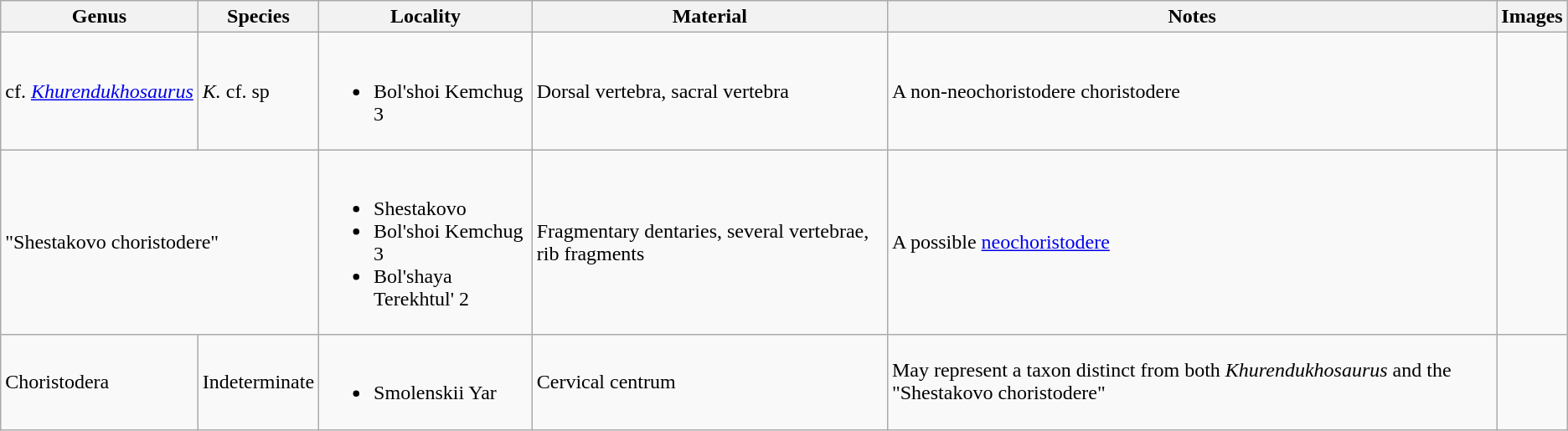<table class="wikitable" align="center">
<tr>
<th>Genus</th>
<th>Species</th>
<th>Locality</th>
<th>Material</th>
<th>Notes</th>
<th>Images</th>
</tr>
<tr>
<td style="white-space: nowrap;">cf. <em><a href='#'>Khurendukhosaurus</a></em></td>
<td><em>K.</em> cf. sp</td>
<td><br><ul><li>Bol'shoi Kemchug 3</li></ul></td>
<td>Dorsal vertebra, sacral vertebra</td>
<td>A non-neochoristodere choristodere</td>
<td></td>
</tr>
<tr>
<td colspan="2" style="white-space: nowrap;">"Shestakovo choristodere"</td>
<td><br><ul><li>Shestakovo</li><li>Bol'shoi Kemchug 3</li><li>Bol'shaya Terekhtul' 2</li></ul></td>
<td>Fragmentary dentaries, several vertebrae, rib fragments</td>
<td>A possible <a href='#'>neochoristodere</a></td>
<td></td>
</tr>
<tr>
<td>Choristodera</td>
<td>Indeterminate</td>
<td><br><ul><li>Smolenskii Yar</li></ul></td>
<td>Cervical centrum</td>
<td>May represent a taxon distinct from both <em>Khurendukhosaurus</em> and the "Shestakovo choristodere"</td>
</tr>
</table>
